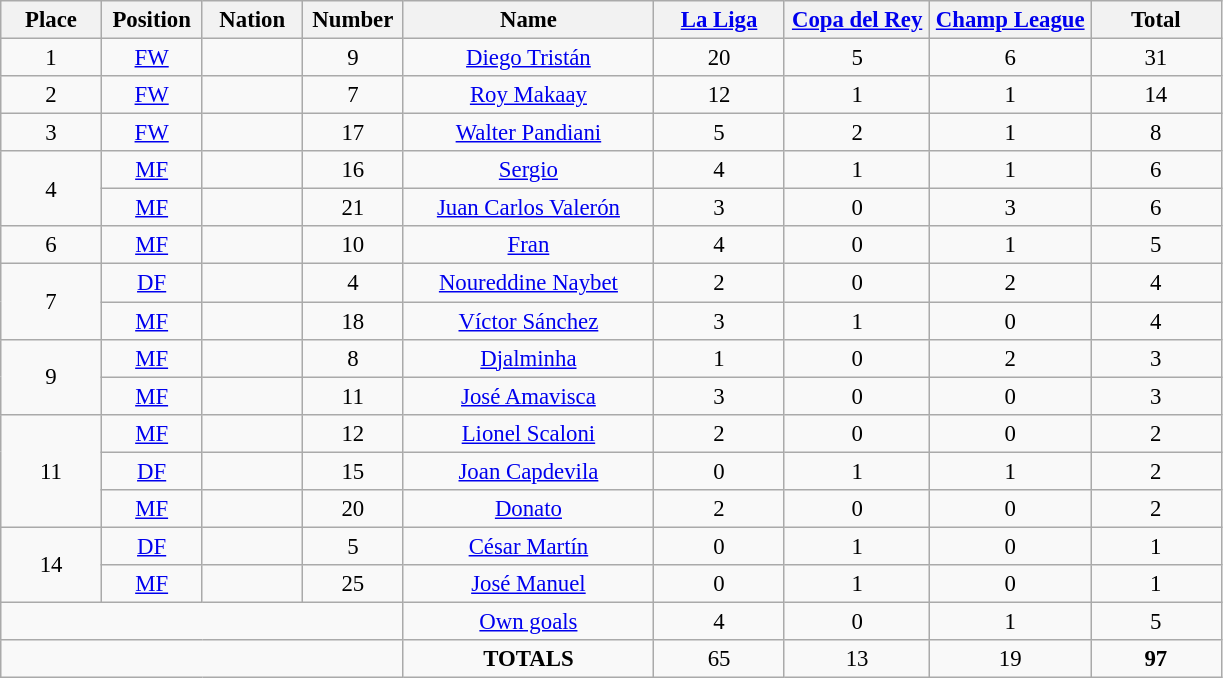<table class="wikitable" style="font-size: 95%; text-align: center;">
<tr>
<th width=60>Place</th>
<th width=60>Position</th>
<th width=60>Nation</th>
<th width=60>Number</th>
<th width=160>Name</th>
<th width=80><a href='#'>La Liga</a></th>
<th width=90><a href='#'>Copa del Rey</a></th>
<th width=100><a href='#'>Champ League</a></th>
<th width=80><strong>Total</strong></th>
</tr>
<tr>
<td rowspan="1">1</td>
<td><a href='#'>FW</a></td>
<td></td>
<td>9</td>
<td><a href='#'>Diego Tristán</a></td>
<td>20</td>
<td>5</td>
<td>6</td>
<td>31</td>
</tr>
<tr>
<td rowspan="1">2</td>
<td><a href='#'>FW</a></td>
<td></td>
<td>7</td>
<td><a href='#'>Roy Makaay</a></td>
<td>12</td>
<td>1</td>
<td>1</td>
<td>14</td>
</tr>
<tr>
<td rowspan="1">3</td>
<td><a href='#'>FW</a></td>
<td></td>
<td>17</td>
<td><a href='#'>Walter Pandiani</a></td>
<td>5</td>
<td>2</td>
<td>1</td>
<td>8</td>
</tr>
<tr>
<td rowspan="2">4</td>
<td><a href='#'>MF</a></td>
<td></td>
<td>16</td>
<td><a href='#'>Sergio</a></td>
<td>4</td>
<td>1</td>
<td>1</td>
<td>6</td>
</tr>
<tr>
<td><a href='#'>MF</a></td>
<td></td>
<td>21</td>
<td><a href='#'>Juan Carlos Valerón</a></td>
<td>3</td>
<td>0</td>
<td>3</td>
<td>6</td>
</tr>
<tr>
<td rowspan="1">6</td>
<td><a href='#'>MF</a></td>
<td></td>
<td>10</td>
<td><a href='#'>Fran</a></td>
<td>4</td>
<td>0</td>
<td>1</td>
<td>5</td>
</tr>
<tr>
<td rowspan="2">7</td>
<td><a href='#'>DF</a></td>
<td></td>
<td>4</td>
<td><a href='#'>Noureddine Naybet</a></td>
<td>2</td>
<td>0</td>
<td>2</td>
<td>4</td>
</tr>
<tr>
<td><a href='#'>MF</a></td>
<td></td>
<td>18</td>
<td><a href='#'>Víctor Sánchez</a></td>
<td>3</td>
<td>1</td>
<td>0</td>
<td>4</td>
</tr>
<tr>
<td rowspan="2">9</td>
<td><a href='#'>MF</a></td>
<td></td>
<td>8</td>
<td><a href='#'>Djalminha</a></td>
<td>1</td>
<td>0</td>
<td>2</td>
<td>3</td>
</tr>
<tr>
<td><a href='#'>MF</a></td>
<td></td>
<td>11</td>
<td><a href='#'>José Amavisca</a></td>
<td>3</td>
<td>0</td>
<td>0</td>
<td>3</td>
</tr>
<tr>
<td rowspan="3">11</td>
<td><a href='#'>MF</a></td>
<td></td>
<td>12</td>
<td><a href='#'>Lionel Scaloni</a></td>
<td>2</td>
<td>0</td>
<td>0</td>
<td>2</td>
</tr>
<tr>
<td><a href='#'>DF</a></td>
<td></td>
<td>15</td>
<td><a href='#'>Joan Capdevila</a></td>
<td>0</td>
<td>1</td>
<td>1</td>
<td>2</td>
</tr>
<tr>
<td><a href='#'>MF</a></td>
<td></td>
<td>20</td>
<td><a href='#'>Donato</a></td>
<td>2</td>
<td>0</td>
<td>0</td>
<td>2</td>
</tr>
<tr>
<td rowspan="2">14</td>
<td><a href='#'>DF</a></td>
<td></td>
<td>5</td>
<td><a href='#'>César Martín</a></td>
<td>0</td>
<td>1</td>
<td>0</td>
<td>1</td>
</tr>
<tr>
<td><a href='#'>MF</a></td>
<td></td>
<td>25</td>
<td><a href='#'>José Manuel</a></td>
<td>0</td>
<td>1</td>
<td>0</td>
<td>1</td>
</tr>
<tr>
<td colspan="4"></td>
<td><a href='#'>Own goals</a></td>
<td>4</td>
<td>0</td>
<td>1</td>
<td>5</td>
</tr>
<tr>
<td colspan="4"></td>
<td><strong>TOTALS</strong></td>
<td>65</td>
<td>13</td>
<td>19</td>
<td><strong>97</strong></td>
</tr>
</table>
